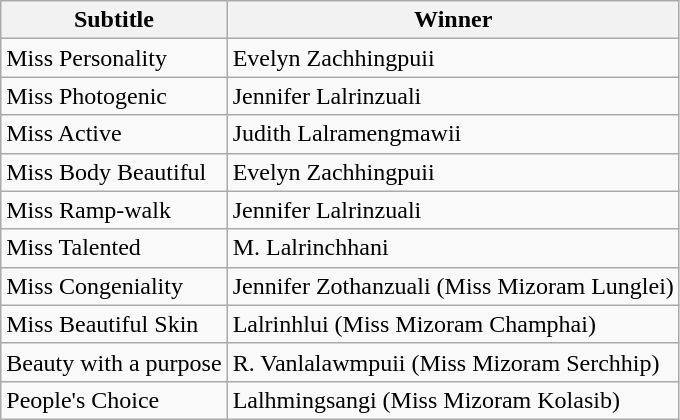<table class="wikitable">
<tr>
<th>Subtitle</th>
<th>Winner</th>
</tr>
<tr>
<td>Miss Personality</td>
<td>Evelyn Zachhingpuii</td>
</tr>
<tr>
<td>Miss Photogenic</td>
<td>Jennifer Lalrinzuali</td>
</tr>
<tr>
<td>Miss Active</td>
<td>Judith Lalramengmawii</td>
</tr>
<tr>
<td>Miss Body Beautiful</td>
<td>Evelyn Zachhingpuii</td>
</tr>
<tr>
<td>Miss Ramp-walk</td>
<td>Jennifer Lalrinzuali</td>
</tr>
<tr>
<td>Miss Talented</td>
<td>M. Lalrinchhani</td>
</tr>
<tr>
<td>Miss Congeniality</td>
<td>Jennifer Zothanzuali (Miss Mizoram Lunglei)</td>
</tr>
<tr>
<td>Miss Beautiful Skin</td>
<td>Lalrinhlui (Miss Mizoram Champhai)</td>
</tr>
<tr>
<td>Beauty with a purpose</td>
<td>R. Vanlalawmpuii (Miss Mizoram Serchhip)</td>
</tr>
<tr>
<td>People's Choice</td>
<td>Lalhmingsangi (Miss Mizoram Kolasib)</td>
</tr>
</table>
